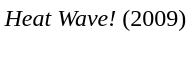<table class="collapsible collapsed" style="text-align:left; background-color:white;">
<tr>
<td><em>Heat Wave!</em> (2009)</td>
</tr>
<tr>
<td><br></td>
</tr>
</table>
